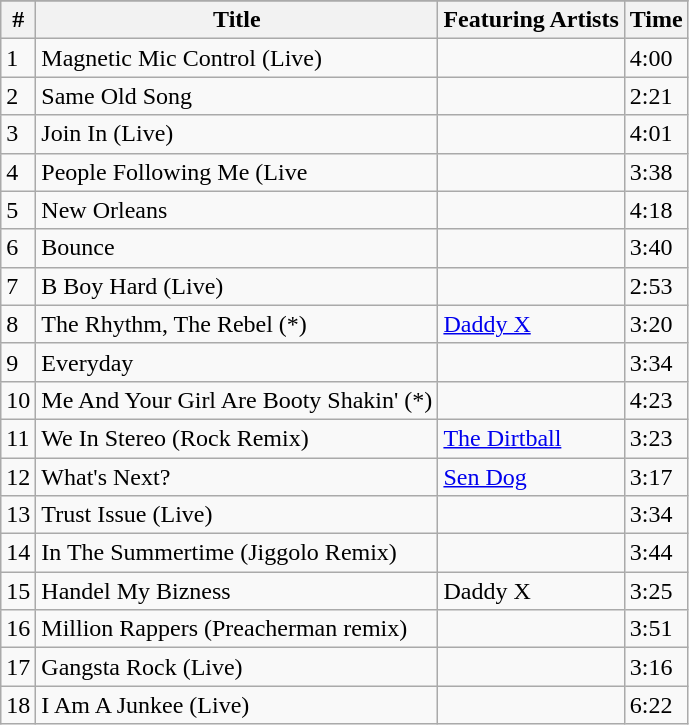<table class="wikitable">
<tr>
</tr>
<tr>
<th align="center">#</th>
<th align="center">Title</th>
<th align="center">Featuring Artists</th>
<th align="center">Time</th>
</tr>
<tr>
<td>1</td>
<td>Magnetic Mic Control (Live)</td>
<td></td>
<td>4:00</td>
</tr>
<tr>
<td>2</td>
<td>Same Old Song</td>
<td></td>
<td>2:21</td>
</tr>
<tr>
<td>3</td>
<td>Join In (Live)</td>
<td></td>
<td>4:01</td>
</tr>
<tr>
<td>4</td>
<td>People Following Me (Live</td>
<td></td>
<td>3:38</td>
</tr>
<tr>
<td>5</td>
<td>New Orleans</td>
<td></td>
<td>4:18</td>
</tr>
<tr>
<td>6</td>
<td>Bounce</td>
<td></td>
<td>3:40</td>
</tr>
<tr>
<td>7</td>
<td>B Boy Hard (Live)</td>
<td></td>
<td>2:53</td>
</tr>
<tr>
<td>8</td>
<td>The Rhythm, The Rebel (*)</td>
<td><a href='#'>Daddy X</a></td>
<td>3:20</td>
</tr>
<tr>
<td>9</td>
<td>Everyday</td>
<td></td>
<td>3:34</td>
</tr>
<tr>
<td>10</td>
<td>Me And Your Girl Are Booty Shakin' (*)</td>
<td></td>
<td>4:23</td>
</tr>
<tr>
<td>11</td>
<td>We In Stereo (Rock Remix)</td>
<td><a href='#'>The Dirtball</a></td>
<td>3:23</td>
</tr>
<tr>
<td>12</td>
<td>What's Next?</td>
<td><a href='#'>Sen Dog</a></td>
<td>3:17</td>
</tr>
<tr>
<td>13</td>
<td>Trust Issue (Live)</td>
<td></td>
<td>3:34</td>
</tr>
<tr>
<td>14</td>
<td>In The Summertime (Jiggolo Remix)</td>
<td></td>
<td>3:44</td>
</tr>
<tr>
<td>15</td>
<td>Handel My Bizness</td>
<td>Daddy X</td>
<td>3:25</td>
</tr>
<tr>
<td>16</td>
<td>Million Rappers (Preacherman remix)</td>
<td></td>
<td>3:51</td>
</tr>
<tr>
<td>17</td>
<td>Gangsta Rock (Live)</td>
<td></td>
<td>3:16</td>
</tr>
<tr>
<td>18</td>
<td>I Am A Junkee (Live)</td>
<td></td>
<td>6:22</td>
</tr>
</table>
